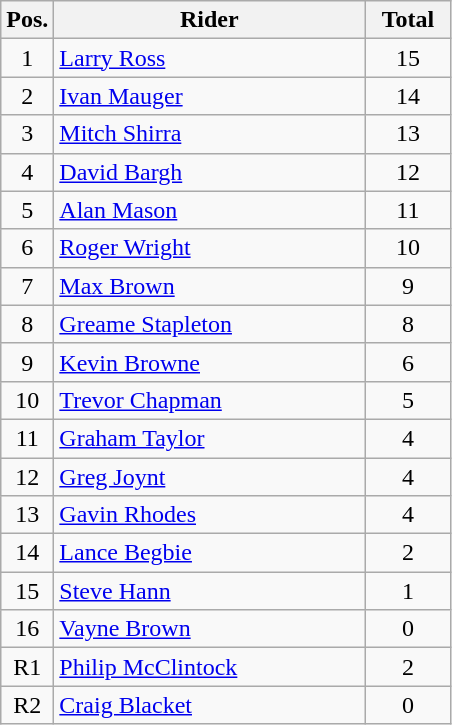<table class=wikitable>
<tr>
<th width=25px>Pos.</th>
<th width=200px>Rider</th>
<th width=50px>Total</th>
</tr>
<tr align=center >
<td>1</td>
<td align=left><a href='#'>Larry Ross</a></td>
<td>15</td>
</tr>
<tr align=center >
<td>2</td>
<td align=left><a href='#'>Ivan Mauger</a></td>
<td>14</td>
</tr>
<tr align=center>
<td>3</td>
<td align=left><a href='#'>Mitch Shirra</a></td>
<td>13</td>
</tr>
<tr align=center>
<td>4</td>
<td align=left><a href='#'>David Bargh</a></td>
<td>12</td>
</tr>
<tr align=center>
<td>5</td>
<td align=left><a href='#'>Alan Mason</a></td>
<td>11</td>
</tr>
<tr align=center>
<td>6</td>
<td align=left><a href='#'>Roger Wright</a></td>
<td>10</td>
</tr>
<tr align=center>
<td>7</td>
<td align=left><a href='#'>Max Brown</a></td>
<td>9</td>
</tr>
<tr align=center>
<td>8</td>
<td align=left><a href='#'>Greame Stapleton</a></td>
<td>8</td>
</tr>
<tr align=center>
<td>9</td>
<td align=left><a href='#'>Kevin Browne</a></td>
<td>6</td>
</tr>
<tr align=center>
<td>10</td>
<td align=left><a href='#'>Trevor Chapman</a></td>
<td>5</td>
</tr>
<tr align=center>
<td>11</td>
<td align=left><a href='#'>Graham Taylor</a></td>
<td>4</td>
</tr>
<tr align=center>
<td>12</td>
<td align=left><a href='#'>Greg Joynt</a></td>
<td>4</td>
</tr>
<tr align=center>
<td>13</td>
<td align=left><a href='#'>Gavin Rhodes</a></td>
<td>4</td>
</tr>
<tr align=center>
<td>14</td>
<td align=left><a href='#'>Lance Begbie</a></td>
<td>2</td>
</tr>
<tr align=center>
<td>15</td>
<td align=left><a href='#'>Steve Hann</a></td>
<td>1</td>
</tr>
<tr align=center>
<td>16</td>
<td align=left><a href='#'>Vayne Brown</a></td>
<td>0</td>
</tr>
<tr align=center>
<td>R1</td>
<td align=left><a href='#'>Philip McClintock</a></td>
<td>2</td>
</tr>
<tr align=center>
<td>R2</td>
<td align=left><a href='#'>Craig Blacket</a></td>
<td>0</td>
</tr>
</table>
